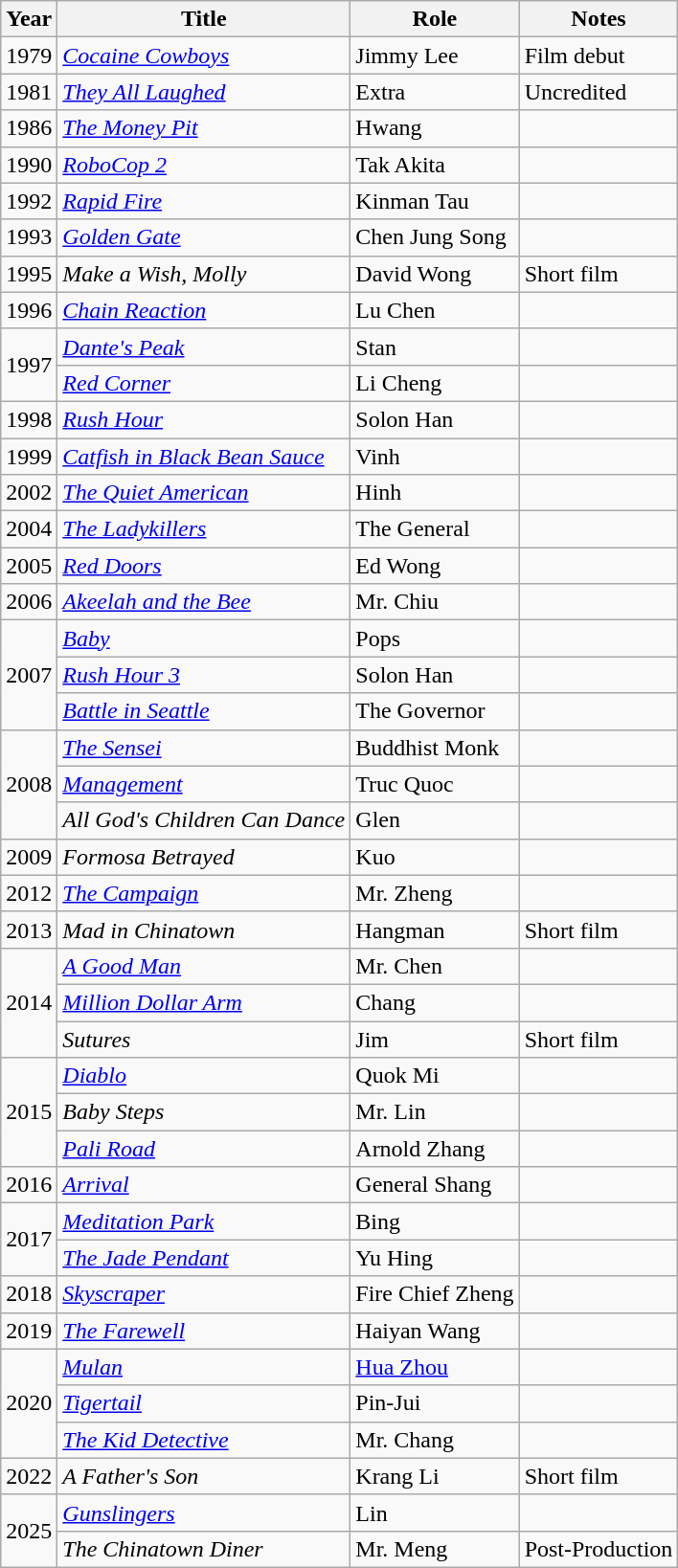<table class="wikitable plainrowheaders sortable">
<tr>
<th scope="col">Year</th>
<th scope="col">Title</th>
<th scope="col">Role</th>
<th class="unsortable">Notes</th>
</tr>
<tr>
<td>1979</td>
<td><em><a href='#'>Cocaine Cowboys</a></em></td>
<td>Jimmy Lee</td>
<td>Film debut</td>
</tr>
<tr>
<td>1981</td>
<td><em><a href='#'>They All Laughed</a></em></td>
<td>Extra</td>
<td>Uncredited</td>
</tr>
<tr>
<td 1986>1986</td>
<td><em><a href='#'>The Money Pit</a></em></td>
<td>Hwang</td>
<td></td>
</tr>
<tr>
<td>1990</td>
<td><em><a href='#'>RoboCop 2</a></em></td>
<td>Tak Akita</td>
<td></td>
</tr>
<tr>
<td>1992</td>
<td><em><a href='#'>Rapid Fire</a></em></td>
<td>Kinman Tau</td>
<td></td>
</tr>
<tr>
<td>1993</td>
<td><a href='#'><em>Golden Gate</em></a></td>
<td>Chen Jung Song</td>
<td></td>
</tr>
<tr>
<td>1995</td>
<td><em>Make a Wish, Molly</em></td>
<td>David Wong</td>
<td>Short film</td>
</tr>
<tr>
<td>1996</td>
<td><a href='#'><em>Chain Reaction</em></a></td>
<td>Lu Chen</td>
<td></td>
</tr>
<tr>
<td rowspan="2">1997</td>
<td><em><a href='#'>Dante's Peak</a></em></td>
<td>Stan</td>
<td></td>
</tr>
<tr>
<td><em><a href='#'>Red Corner</a></em></td>
<td>Li Cheng</td>
<td></td>
</tr>
<tr>
<td>1998</td>
<td><a href='#'><em>Rush Hour</em></a></td>
<td>Solon Han</td>
<td></td>
</tr>
<tr>
<td>1999</td>
<td><em><a href='#'>Catfish in Black Bean Sauce</a></em></td>
<td>Vinh</td>
<td></td>
</tr>
<tr>
<td>2002</td>
<td><em><a href='#'>The Quiet American</a></em></td>
<td>Hinh</td>
<td></td>
</tr>
<tr>
<td>2004</td>
<td><a href='#'><em>The Ladykillers</em></a></td>
<td>The General</td>
<td></td>
</tr>
<tr>
<td>2005</td>
<td><em><a href='#'>Red Doors</a></em></td>
<td>Ed Wong</td>
<td></td>
</tr>
<tr>
<td>2006</td>
<td><em><a href='#'>Akeelah and the Bee</a></em></td>
<td>Mr. Chiu</td>
<td></td>
</tr>
<tr>
<td rowspan="3">2007</td>
<td><a href='#'><em>Baby</em></a></td>
<td>Pops</td>
<td></td>
</tr>
<tr>
<td><em><a href='#'>Rush Hour 3</a></em></td>
<td>Solon Han</td>
<td></td>
</tr>
<tr>
<td><em><a href='#'>Battle in Seattle</a></em></td>
<td>The Governor</td>
<td></td>
</tr>
<tr>
<td rowspan="3">2008</td>
<td><em><a href='#'>The Sensei</a></em></td>
<td>Buddhist Monk</td>
<td></td>
</tr>
<tr>
<td><a href='#'><em>Management</em></a></td>
<td>Truc Quoc</td>
<td></td>
</tr>
<tr>
<td><em>All God's Children Can Dance</em></td>
<td>Glen</td>
<td></td>
</tr>
<tr>
<td>2009</td>
<td><em>Formosa Betrayed</em></td>
<td>Kuo</td>
<td></td>
</tr>
<tr>
<td>2012</td>
<td><a href='#'><em>The Campaign</em></a></td>
<td>Mr. Zheng</td>
<td></td>
</tr>
<tr>
<td>2013</td>
<td><em>Mad in Chinatown</em></td>
<td>Hangman</td>
<td>Short film</td>
</tr>
<tr>
<td rowspan="3">2014</td>
<td><a href='#'><em>A Good Man</em></a></td>
<td>Mr. Chen</td>
<td></td>
</tr>
<tr>
<td><em><a href='#'>Million Dollar Arm</a></em></td>
<td>Chang</td>
<td></td>
</tr>
<tr>
<td><em>Sutures</em></td>
<td>Jim</td>
<td>Short film</td>
</tr>
<tr>
<td rowspan="3">2015</td>
<td><a href='#'><em>Diablo</em></a></td>
<td>Quok Mi</td>
<td></td>
</tr>
<tr>
<td><em>Baby Steps</em></td>
<td>Mr. Lin</td>
<td></td>
</tr>
<tr>
<td><em><a href='#'>Pali Road</a></em></td>
<td>Arnold Zhang</td>
<td></td>
</tr>
<tr>
<td>2016</td>
<td><em><a href='#'>Arrival</a></em></td>
<td>General Shang</td>
<td></td>
</tr>
<tr>
<td rowspan="2">2017</td>
<td><em><a href='#'>Meditation Park</a></em></td>
<td>Bing</td>
<td></td>
</tr>
<tr>
<td><em><a href='#'>The Jade Pendant</a></em></td>
<td>Yu Hing</td>
<td></td>
</tr>
<tr>
<td>2018</td>
<td><em><a href='#'>Skyscraper</a></em></td>
<td>Fire Chief Zheng</td>
<td></td>
</tr>
<tr>
<td>2019</td>
<td><em><a href='#'>The Farewell</a></em></td>
<td>Haiyan Wang</td>
<td></td>
</tr>
<tr>
<td rowspan="3">2020</td>
<td><em><a href='#'>Mulan</a></em></td>
<td><a href='#'>Hua Zhou</a></td>
<td></td>
</tr>
<tr>
<td><em><a href='#'>Tigertail</a></em></td>
<td>Pin-Jui</td>
<td></td>
</tr>
<tr>
<td><em><a href='#'>The Kid Detective</a></em></td>
<td>Mr. Chang</td>
<td></td>
</tr>
<tr>
<td>2022</td>
<td><em>A Father's Son</em></td>
<td>Krang Li</td>
<td>Short film</td>
</tr>
<tr>
<td rowspan="2">2025</td>
<td><em><a href='#'>Gunslingers</a></em></td>
<td>Lin</td>
<td></td>
</tr>
<tr>
<td><em>The Chinatown Diner</em></td>
<td>Mr. Meng</td>
<td>Post-Production</td>
</tr>
</table>
